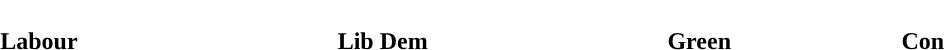<table style="width:60%; text-align:center;">
<tr style="color:white;">
<td style="background:"><strong>15</strong></td>
<td style="background:"><strong>11</strong></td>
<td style="background:"><strong>10</strong></td>
<td style="background:"><strong>3</strong></td>
</tr>
<tr>
<td><span><strong>Labour</strong></span></td>
<td><span><strong>Lib Dem</strong></span></td>
<td><span><strong>Green</strong></span></td>
<td><span><strong>Con</strong></span></td>
</tr>
</table>
